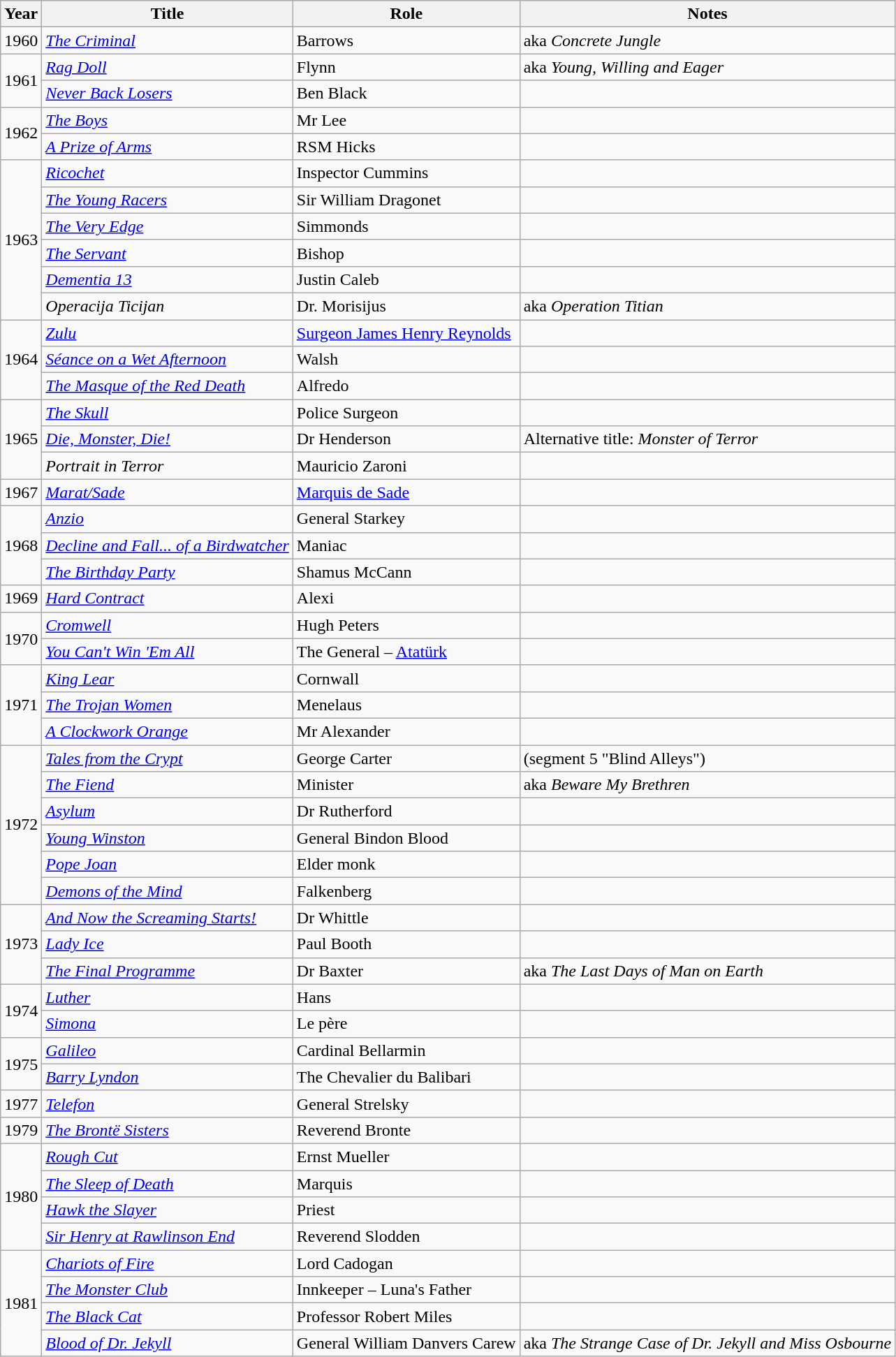<table class="wikitable sortable">
<tr>
<th>Year</th>
<th>Title</th>
<th>Role</th>
<th>Notes</th>
</tr>
<tr>
<td>1960</td>
<td><em><a href='#'>The Criminal</a></em></td>
<td>Barrows</td>
<td>aka <em>Concrete Jungle</em></td>
</tr>
<tr>
<td rowspan="2">1961</td>
<td><em><a href='#'>Rag Doll</a></em></td>
<td>Flynn</td>
<td>aka <em>Young, Willing and Eager</em></td>
</tr>
<tr>
<td><em><a href='#'>Never Back Losers</a></em></td>
<td>Ben Black</td>
<td></td>
</tr>
<tr>
<td rowspan="2">1962</td>
<td><em><a href='#'>The Boys</a></em></td>
<td>Mr Lee</td>
<td></td>
</tr>
<tr>
<td><em><a href='#'>A Prize of Arms</a></em></td>
<td>RSM Hicks</td>
<td></td>
</tr>
<tr>
<td rowspan="6">1963</td>
<td><em><a href='#'>Ricochet</a></em></td>
<td>Inspector Cummins</td>
<td></td>
</tr>
<tr>
<td><em><a href='#'>The Young Racers</a></em></td>
<td>Sir William Dragonet</td>
<td></td>
</tr>
<tr>
<td><em><a href='#'>The Very Edge</a></em></td>
<td>Simmonds</td>
<td></td>
</tr>
<tr>
<td><em><a href='#'>The Servant</a></em></td>
<td>Bishop</td>
<td></td>
</tr>
<tr>
<td><em><a href='#'>Dementia 13</a></em></td>
<td>Justin Caleb</td>
<td></td>
</tr>
<tr>
<td><em>Operacija Ticijan</em></td>
<td>Dr. Morisijus</td>
<td>aka <em>Operation Titian</em></td>
</tr>
<tr>
<td rowspan="3">1964</td>
<td><em><a href='#'>Zulu</a></em></td>
<td><a href='#'>Surgeon James Henry Reynolds</a></td>
<td></td>
</tr>
<tr>
<td><em><a href='#'>Séance on a Wet Afternoon</a></em></td>
<td>Walsh</td>
<td></td>
</tr>
<tr>
<td><em><a href='#'>The Masque of the Red Death</a></em></td>
<td>Alfredo</td>
<td></td>
</tr>
<tr>
<td rowspan="3">1965</td>
<td><em><a href='#'>The Skull</a></em></td>
<td>Police Surgeon</td>
<td></td>
</tr>
<tr>
<td><em><a href='#'>Die, Monster, Die!</a></em></td>
<td>Dr Henderson</td>
<td>Alternative title: <em>Monster of Terror</em></td>
</tr>
<tr>
<td><em>Portrait in Terror</em></td>
<td>Mauricio Zaroni</td>
<td></td>
</tr>
<tr>
<td>1967</td>
<td><em><a href='#'>Marat/Sade</a></em></td>
<td><a href='#'>Marquis de Sade</a></td>
<td></td>
</tr>
<tr>
<td rowspan="3">1968</td>
<td><em><a href='#'>Anzio</a></em></td>
<td>General Starkey</td>
<td></td>
</tr>
<tr>
<td><em><a href='#'>Decline and Fall... of a Birdwatcher</a></em></td>
<td>Maniac</td>
<td></td>
</tr>
<tr>
<td><em><a href='#'>The Birthday Party</a></em></td>
<td>Shamus McCann</td>
<td></td>
</tr>
<tr>
<td>1969</td>
<td><em><a href='#'>Hard Contract</a></em></td>
<td>Alexi</td>
<td></td>
</tr>
<tr>
<td rowspan="2">1970</td>
<td><em><a href='#'>Cromwell</a></em></td>
<td>Hugh Peters</td>
<td></td>
</tr>
<tr>
<td><em><a href='#'>You Can't Win 'Em All</a></em></td>
<td>The General – <a href='#'>Atatürk</a></td>
<td></td>
</tr>
<tr>
<td rowspan="3">1971</td>
<td><em><a href='#'>King Lear</a></em></td>
<td>Cornwall</td>
<td></td>
</tr>
<tr>
<td><em><a href='#'>The Trojan Women</a></em></td>
<td>Menelaus</td>
<td></td>
</tr>
<tr>
<td><em><a href='#'>A Clockwork Orange</a></em></td>
<td>Mr Alexander</td>
<td></td>
</tr>
<tr>
<td rowspan="6">1972</td>
<td><em><a href='#'>Tales from the Crypt</a></em></td>
<td>George Carter</td>
<td>(segment 5 "Blind Alleys")</td>
</tr>
<tr>
<td><em><a href='#'>The Fiend</a></em></td>
<td>Minister</td>
<td>aka <em>Beware My Brethren</em></td>
</tr>
<tr>
<td><em><a href='#'>Asylum</a></em></td>
<td>Dr Rutherford</td>
<td></td>
</tr>
<tr>
<td><em><a href='#'>Young Winston</a></em></td>
<td>General Bindon Blood</td>
<td></td>
</tr>
<tr>
<td><em><a href='#'>Pope Joan</a></em></td>
<td>Elder monk</td>
<td></td>
</tr>
<tr>
<td><em><a href='#'>Demons of the Mind</a></em></td>
<td>Falkenberg</td>
<td></td>
</tr>
<tr>
<td rowspan="3">1973</td>
<td><em><a href='#'>And Now the Screaming Starts!</a></em></td>
<td>Dr Whittle</td>
<td></td>
</tr>
<tr>
<td><em><a href='#'>Lady Ice</a></em></td>
<td>Paul Booth</td>
<td></td>
</tr>
<tr>
<td><em><a href='#'>The Final Programme</a></em></td>
<td>Dr Baxter</td>
<td>aka <em>The Last Days of Man on Earth</em></td>
</tr>
<tr>
<td rowspan="2">1974</td>
<td><em><a href='#'>Luther</a></em></td>
<td>Hans</td>
<td></td>
</tr>
<tr>
<td><em><a href='#'>Simona</a></em></td>
<td>Le père</td>
<td></td>
</tr>
<tr>
<td rowspan="2">1975</td>
<td><em><a href='#'>Galileo</a></em></td>
<td>Cardinal Bellarmin</td>
<td></td>
</tr>
<tr>
<td><em><a href='#'>Barry Lyndon</a></em></td>
<td>The Chevalier du Balibari</td>
<td></td>
</tr>
<tr>
<td>1977</td>
<td><em><a href='#'>Telefon</a></em></td>
<td>General Strelsky</td>
<td></td>
</tr>
<tr>
<td>1979</td>
<td><em><a href='#'>The Brontë Sisters</a></em></td>
<td>Reverend Bronte</td>
<td></td>
</tr>
<tr>
<td rowspan="4">1980</td>
<td><em><a href='#'>Rough Cut</a></em></td>
<td>Ernst Mueller</td>
<td></td>
</tr>
<tr>
<td><em><a href='#'>The Sleep of Death</a></em></td>
<td>Marquis</td>
<td></td>
</tr>
<tr>
<td><em><a href='#'>Hawk the Slayer</a></em></td>
<td>Priest</td>
<td></td>
</tr>
<tr>
<td><em><a href='#'>Sir Henry at Rawlinson End</a></em></td>
<td>Reverend Slodden</td>
<td></td>
</tr>
<tr>
<td rowspan="4">1981</td>
<td><em><a href='#'>Chariots of Fire</a></em></td>
<td>Lord Cadogan</td>
<td></td>
</tr>
<tr>
<td><em><a href='#'>The Monster Club</a></em></td>
<td>Innkeeper – Luna's Father</td>
<td></td>
</tr>
<tr>
<td><em><a href='#'>The Black Cat</a></em></td>
<td>Professor Robert Miles</td>
<td></td>
</tr>
<tr>
<td><em><a href='#'>Blood of Dr. Jekyll</a></em></td>
<td>General William Danvers Carew</td>
<td>aka <em>The Strange Case of Dr. Jekyll and Miss Osbourne</em></td>
</tr>
</table>
